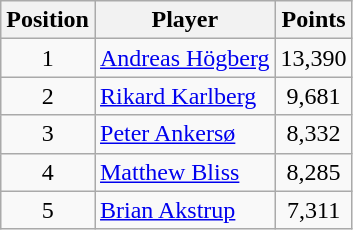<table class=wikitable>
<tr>
<th>Position</th>
<th>Player</th>
<th>Points</th>
</tr>
<tr>
<td align=center>1</td>
<td> <a href='#'>Andreas Högberg</a></td>
<td align=center>13,390</td>
</tr>
<tr>
<td align=center>2</td>
<td> <a href='#'>Rikard Karlberg</a></td>
<td align=center>9,681</td>
</tr>
<tr>
<td align=center>3</td>
<td> <a href='#'>Peter Ankersø</a></td>
<td align=center>8,332</td>
</tr>
<tr>
<td align=center>4</td>
<td> <a href='#'>Matthew Bliss</a></td>
<td align=center>8,285</td>
</tr>
<tr>
<td align=center>5</td>
<td> <a href='#'>Brian Akstrup</a></td>
<td align=center>7,311</td>
</tr>
</table>
